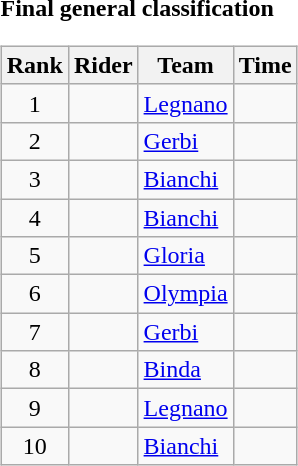<table>
<tr>
<td><strong>Final general classification</strong><br><table class="wikitable">
<tr>
<th scope="col">Rank</th>
<th scope="col">Rider</th>
<th scope="col">Team</th>
<th scope="col">Time</th>
</tr>
<tr>
<td style="text-align:center;">1</td>
<td></td>
<td><a href='#'>Legnano</a></td>
<td></td>
</tr>
<tr>
<td style="text-align:center;">2</td>
<td></td>
<td><a href='#'>Gerbi</a></td>
<td></td>
</tr>
<tr>
<td style="text-align:center;">3</td>
<td></td>
<td><a href='#'>Bianchi</a></td>
<td></td>
</tr>
<tr>
<td style="text-align:center;">4</td>
<td></td>
<td><a href='#'>Bianchi</a></td>
<td></td>
</tr>
<tr>
<td style="text-align:center;">5</td>
<td></td>
<td><a href='#'>Gloria</a></td>
<td></td>
</tr>
<tr>
<td style="text-align:center;">6</td>
<td></td>
<td><a href='#'>Olympia</a></td>
<td></td>
</tr>
<tr>
<td style="text-align:center;">7</td>
<td></td>
<td><a href='#'>Gerbi</a></td>
<td></td>
</tr>
<tr>
<td style="text-align:center;">8</td>
<td></td>
<td><a href='#'>Binda</a></td>
<td></td>
</tr>
<tr>
<td style="text-align:center;">9</td>
<td></td>
<td><a href='#'>Legnano</a></td>
<td></td>
</tr>
<tr>
<td style="text-align:center;">10</td>
<td></td>
<td><a href='#'>Bianchi</a></td>
<td></td>
</tr>
</table>
</td>
</tr>
</table>
